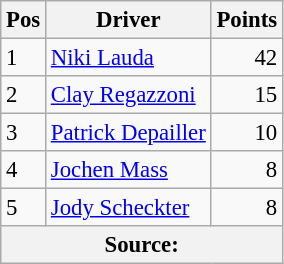<table class="wikitable" style="font-size: 95%;">
<tr>
<th>Pos</th>
<th>Driver</th>
<th>Points</th>
</tr>
<tr>
<td>1</td>
<td> <a href='#'>Niki Lauda</a></td>
<td align="right">42</td>
</tr>
<tr>
<td>2</td>
<td> <a href='#'>Clay Regazzoni</a></td>
<td align="right">15</td>
</tr>
<tr>
<td>3</td>
<td> <a href='#'>Patrick Depailler</a></td>
<td align="right">10</td>
</tr>
<tr>
<td>4</td>
<td> <a href='#'>Jochen Mass</a></td>
<td align="right">8</td>
</tr>
<tr>
<td>5</td>
<td> <a href='#'>Jody Scheckter</a></td>
<td align="right">8</td>
</tr>
<tr>
<th colspan=4>Source:</th>
</tr>
</table>
